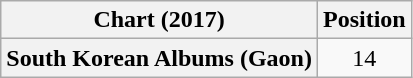<table class="wikitable plainrowheaders" style="text-align:center;">
<tr>
<th>Chart (2017)</th>
<th>Position</th>
</tr>
<tr>
<th scope="row">South Korean Albums (Gaon)</th>
<td>14</td>
</tr>
</table>
